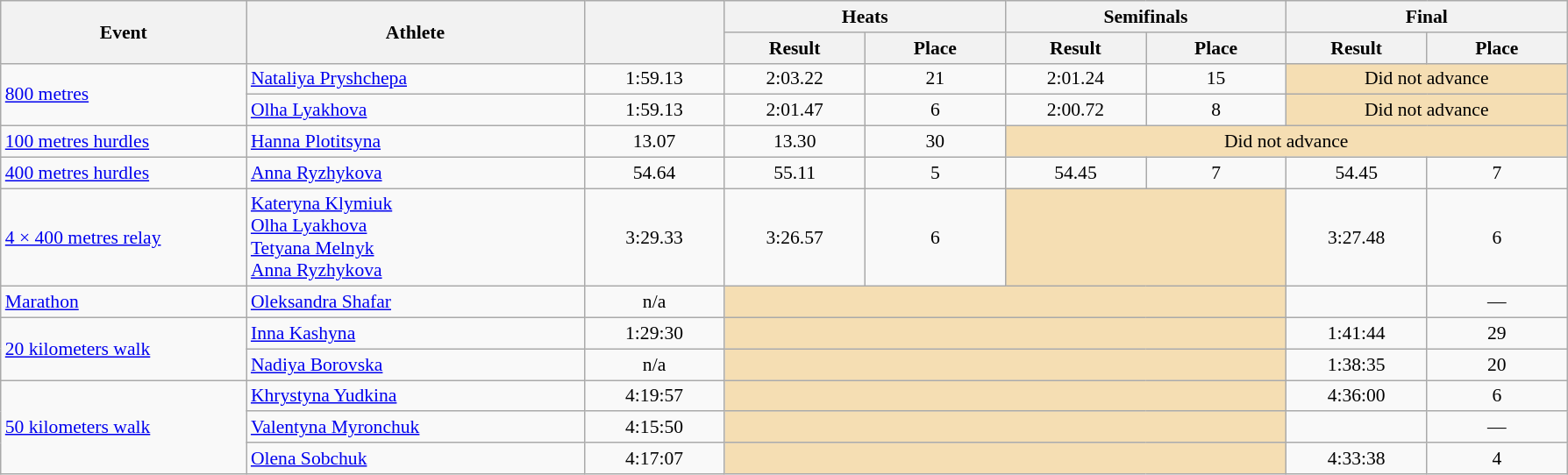<table class=wikitable style="font-size:90%">
<tr>
<th rowspan=2, width=180>Event</th>
<th rowspan=2, width=250>Athlete</th>
<th rowspan=2, width=100></th>
<th colspan=2>Heats</th>
<th colspan=2>Semifinals</th>
<th colspan=2>Final</th>
</tr>
<tr>
<th width=100>Result</th>
<th width=100>Place</th>
<th width=100>Result</th>
<th width=100>Place</th>
<th width=100>Result</th>
<th width=100>Place</th>
</tr>
<tr align=center>
<td rowspan=2, align=left><a href='#'>800 metres</a></td>
<td align=left><a href='#'>Nataliya Pryshchepa</a></td>
<td align=center>1:59.13</td>
<td>2:03.22 </td>
<td>21</td>
<td>2:01.24</td>
<td>15</td>
<td colspan=2, bgcolor=wheat>Did not advance</td>
</tr>
<tr align=center>
<td align=left><a href='#'>Olha Lyakhova</a></td>
<td align=center>1:59.13</td>
<td>2:01.47 </td>
<td>6</td>
<td>2:00.72</td>
<td>8</td>
<td colspan=2, bgcolor=wheat>Did not advance</td>
</tr>
<tr align=center>
<td align=left><a href='#'>100 metres hurdles</a></td>
<td align=left><a href='#'>Hanna Plotitsyna</a></td>
<td align=center>13.07</td>
<td>13.30</td>
<td>30</td>
<td colspan=4, bgcolor=wheat>Did not advance</td>
</tr>
<tr align=center>
<td align=left><a href='#'>400 metres hurdles</a></td>
<td align=left><a href='#'>Anna Ryzhykova</a></td>
<td align=center>54.64</td>
<td>55.11 </td>
<td>5</td>
<td>54.45  </td>
<td>7</td>
<td>54.45 </td>
<td>7</td>
</tr>
<tr align=center>
<td align=left><a href='#'>4 × 400 metres relay</a></td>
<td align=left><a href='#'>Kateryna Klymiuk</a><br><a href='#'>Olha Lyakhova</a><br><a href='#'>Tetyana Melnyk</a><br><a href='#'>Anna Ryzhykova</a></td>
<td align=center>3:29.33</td>
<td>3:26.57  </td>
<td>6</td>
<td colspan=2, bgcolor=wheat></td>
<td>3:27.48</td>
<td>6</td>
</tr>
<tr align=center>
<td align=left><a href='#'>Marathon</a></td>
<td align=left><a href='#'>Oleksandra Shafar</a></td>
<td align=center>n/a</td>
<td colspan=4, bgcolor=wheat></td>
<td></td>
<td>—</td>
</tr>
<tr align=center>
<td rowspan=2, align=left><a href='#'>20 kilometers walk</a></td>
<td align=left><a href='#'>Inna Kashyna</a></td>
<td align=center>1:29:30</td>
<td colspan=4, bgcolor=wheat></td>
<td>1:41:44</td>
<td>29</td>
</tr>
<tr align=center>
<td align=left><a href='#'>Nadiya Borovska</a></td>
<td align=center>n/a</td>
<td colspan=4, bgcolor=wheat></td>
<td>1:38:35 </td>
<td>20</td>
</tr>
<tr align=center>
<td rowspan=3, align=left><a href='#'>50 kilometers walk</a></td>
<td align=left><a href='#'>Khrystyna Yudkina</a></td>
<td align=center>4:19:57</td>
<td colspan=4, bgcolor=wheat></td>
<td>4:36:00</td>
<td>6</td>
</tr>
<tr align=center>
<td align=left><a href='#'>Valentyna Myronchuk</a></td>
<td align=center>4:15:50</td>
<td colspan=4, bgcolor=wheat></td>
<td></td>
<td>—</td>
</tr>
<tr align=center>
<td align=left><a href='#'>Olena Sobchuk</a></td>
<td align=center>4:17:07</td>
<td colspan=4, bgcolor=wheat></td>
<td>4:33:38</td>
<td>4</td>
</tr>
</table>
